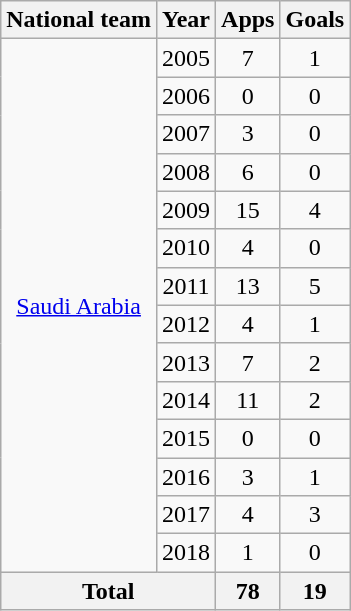<table class=wikitable style="text-align: center">
<tr>
<th>National team</th>
<th>Year</th>
<th>Apps</th>
<th>Goals</th>
</tr>
<tr>
<td rowspan=14><a href='#'>Saudi Arabia</a></td>
<td>2005</td>
<td>7</td>
<td>1</td>
</tr>
<tr>
<td>2006</td>
<td>0</td>
<td>0</td>
</tr>
<tr>
<td>2007</td>
<td>3</td>
<td>0</td>
</tr>
<tr>
<td>2008</td>
<td>6</td>
<td>0</td>
</tr>
<tr>
<td>2009</td>
<td>15</td>
<td>4</td>
</tr>
<tr>
<td>2010</td>
<td>4</td>
<td>0</td>
</tr>
<tr>
<td>2011</td>
<td>13</td>
<td>5</td>
</tr>
<tr>
<td>2012</td>
<td>4</td>
<td>1</td>
</tr>
<tr>
<td>2013</td>
<td>7</td>
<td>2</td>
</tr>
<tr>
<td>2014</td>
<td>11</td>
<td>2</td>
</tr>
<tr>
<td>2015</td>
<td>0</td>
<td>0</td>
</tr>
<tr>
<td>2016</td>
<td>3</td>
<td>1</td>
</tr>
<tr>
<td>2017</td>
<td>4</td>
<td>3</td>
</tr>
<tr>
<td>2018</td>
<td>1</td>
<td>0</td>
</tr>
<tr>
<th colspan=2>Total</th>
<th>78</th>
<th>19</th>
</tr>
</table>
